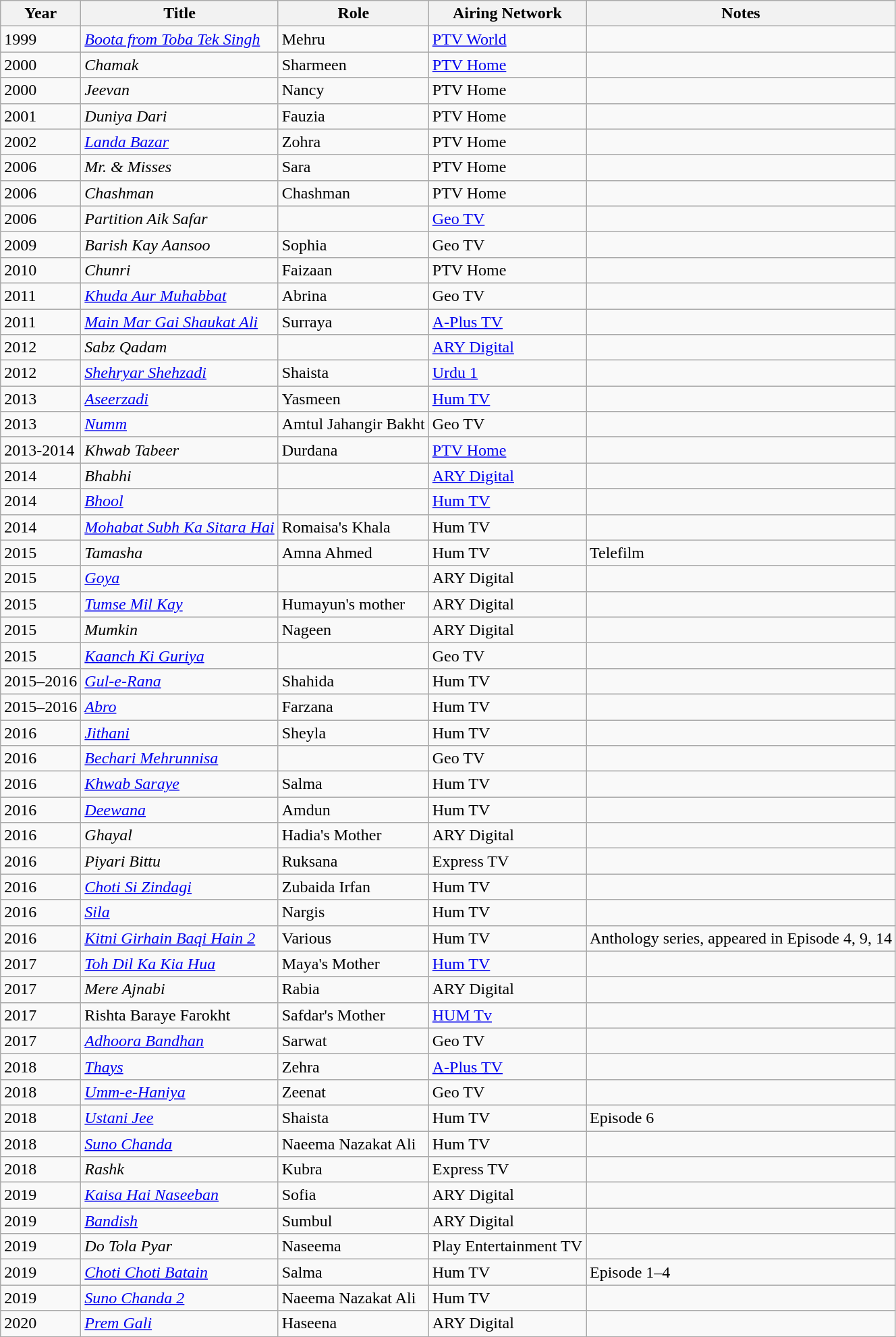<table class="wikitable">
<tr>
<th>Year</th>
<th>Title</th>
<th>Role</th>
<th>Airing Network</th>
<th>Notes</th>
</tr>
<tr>
<td>1999</td>
<td><em><a href='#'>Boota from Toba Tek Singh</a></em></td>
<td>Mehru</td>
<td><a href='#'>PTV World</a></td>
<td></td>
</tr>
<tr>
<td>2000</td>
<td><em>Chamak</em></td>
<td>Sharmeen</td>
<td><a href='#'>PTV Home</a></td>
<td></td>
</tr>
<tr>
<td>2000</td>
<td><em>Jeevan</em></td>
<td>Nancy</td>
<td>PTV Home</td>
<td></td>
</tr>
<tr>
<td>2001</td>
<td><em>Duniya Dari</em></td>
<td>Fauzia</td>
<td>PTV Home</td>
<td></td>
</tr>
<tr>
<td>2002</td>
<td><em><a href='#'>Landa Bazar</a></em></td>
<td>Zohra</td>
<td>PTV Home</td>
<td></td>
</tr>
<tr>
<td>2006</td>
<td><em>Mr. & Misses</em></td>
<td>Sara</td>
<td>PTV Home</td>
<td></td>
</tr>
<tr>
<td>2006</td>
<td><em>Chashman</em></td>
<td>Chashman</td>
<td>PTV Home</td>
<td></td>
</tr>
<tr>
<td>2006</td>
<td><em>Partition Aik Safar</em></td>
<td></td>
<td><a href='#'>Geo TV</a></td>
<td></td>
</tr>
<tr>
<td>2009</td>
<td><em>Barish Kay Aansoo</em></td>
<td>Sophia</td>
<td>Geo TV</td>
<td></td>
</tr>
<tr>
<td>2010</td>
<td><em>Chunri</em></td>
<td>Faizaan</td>
<td>PTV Home</td>
<td></td>
</tr>
<tr>
<td>2011</td>
<td><em><a href='#'>Khuda Aur Muhabbat</a></em></td>
<td>Abrina</td>
<td>Geo TV</td>
<td></td>
</tr>
<tr>
<td>2011</td>
<td><em><a href='#'>Main Mar Gai Shaukat Ali</a></em></td>
<td>Surraya</td>
<td><a href='#'>A-Plus TV</a></td>
<td></td>
</tr>
<tr>
<td>2012</td>
<td><em>Sabz Qadam</em></td>
<td></td>
<td><a href='#'>ARY Digital</a></td>
<td></td>
</tr>
<tr>
<td>2012</td>
<td><em><a href='#'>Shehryar Shehzadi</a></em></td>
<td>Shaista</td>
<td><a href='#'>Urdu 1</a></td>
<td></td>
</tr>
<tr>
<td>2013</td>
<td><em><a href='#'>Aseerzadi</a></em></td>
<td>Yasmeen</td>
<td><a href='#'>Hum TV</a></td>
<td></td>
</tr>
<tr>
<td>2013</td>
<td><em><a href='#'>Numm</a></em></td>
<td>Amtul Jahangir Bakht</td>
<td>Geo TV</td>
<td></td>
</tr>
<tr>
</tr>
<tr>
<td>2013-2014</td>
<td><em>Khwab Tabeer</em></td>
<td>Durdana</td>
<td><a href='#'>PTV Home</a></td>
<td></td>
</tr>
<tr>
<td>2014</td>
<td><em>Bhabhi</em></td>
<td></td>
<td><a href='#'>ARY Digital</a></td>
<td></td>
</tr>
<tr>
<td>2014</td>
<td><em><a href='#'>Bhool</a></em></td>
<td></td>
<td><a href='#'>Hum TV</a></td>
<td></td>
</tr>
<tr>
<td>2014</td>
<td><em><a href='#'>Mohabat Subh Ka Sitara Hai</a></em></td>
<td>Romaisa's Khala</td>
<td>Hum TV</td>
<td></td>
</tr>
<tr>
<td>2015</td>
<td><em>Tamasha</em></td>
<td>Amna Ahmed</td>
<td>Hum TV</td>
<td>Telefilm</td>
</tr>
<tr>
<td>2015</td>
<td><em><a href='#'>Goya</a></em></td>
<td></td>
<td>ARY Digital</td>
<td></td>
</tr>
<tr>
<td>2015</td>
<td><em><a href='#'>Tumse Mil Kay</a></em></td>
<td>Humayun's mother</td>
<td>ARY Digital</td>
<td></td>
</tr>
<tr>
<td>2015</td>
<td><em>Mumkin</em></td>
<td>Nageen</td>
<td>ARY Digital</td>
<td></td>
</tr>
<tr>
<td>2015</td>
<td><em><a href='#'>Kaanch Ki Guriya</a></em></td>
<td></td>
<td>Geo TV</td>
<td></td>
</tr>
<tr>
<td>2015–2016</td>
<td><em><a href='#'>Gul-e-Rana</a></em></td>
<td>Shahida</td>
<td>Hum TV</td>
<td></td>
</tr>
<tr>
<td>2015–2016</td>
<td><em><a href='#'>Abro</a></em></td>
<td>Farzana</td>
<td>Hum TV</td>
<td></td>
</tr>
<tr>
<td>2016</td>
<td><em><a href='#'>Jithani</a></em></td>
<td>Sheyla</td>
<td>Hum TV</td>
<td></td>
</tr>
<tr>
<td>2016</td>
<td><em><a href='#'>Bechari Mehrunnisa</a></em></td>
<td></td>
<td>Geo TV</td>
<td></td>
</tr>
<tr>
<td>2016</td>
<td><em><a href='#'>Khwab Saraye</a></em></td>
<td>Salma</td>
<td>Hum TV</td>
<td></td>
</tr>
<tr>
<td>2016</td>
<td><em><a href='#'>Deewana</a></em></td>
<td>Amdun</td>
<td>Hum TV</td>
<td></td>
</tr>
<tr>
<td>2016</td>
<td><em>Ghayal</em></td>
<td>Hadia's Mother</td>
<td>ARY Digital</td>
<td></td>
</tr>
<tr>
<td>2016</td>
<td><em>Piyari Bittu</em></td>
<td>Ruksana</td>
<td>Express TV</td>
<td></td>
</tr>
<tr>
<td>2016</td>
<td><em><a href='#'>Choti Si Zindagi</a> </em></td>
<td>Zubaida Irfan</td>
<td>Hum TV</td>
<td></td>
</tr>
<tr>
<td>2016</td>
<td><em><a href='#'>Sila</a></em></td>
<td>Nargis</td>
<td>Hum TV</td>
<td></td>
</tr>
<tr>
<td>2016</td>
<td><em><a href='#'>Kitni Girhain Baqi Hain 2</a></em></td>
<td>Various</td>
<td>Hum TV</td>
<td>Anthology series, appeared in Episode 4, 9, 14</td>
</tr>
<tr>
<td>2017</td>
<td><em><a href='#'>Toh Dil Ka Kia Hua</a></em></td>
<td>Maya's Mother</td>
<td><a href='#'>Hum TV</a></td>
<td></td>
</tr>
<tr>
<td>2017</td>
<td><em>Mere Ajnabi</em></td>
<td>Rabia</td>
<td>ARY Digital</td>
<td></td>
</tr>
<tr>
<td>2017</td>
<td>Rishta Baraye Farokht</td>
<td>Safdar's Mother</td>
<td><a href='#'>HUM Tv</a></td>
<td></td>
</tr>
<tr>
<td>2017</td>
<td><em><a href='#'>Adhoora Bandhan</a></em></td>
<td>Sarwat</td>
<td>Geo TV</td>
<td></td>
</tr>
<tr>
<td>2018</td>
<td><em><a href='#'>Thays</a></em></td>
<td>Zehra</td>
<td><a href='#'>A-Plus TV</a></td>
<td></td>
</tr>
<tr>
<td>2018</td>
<td><em><a href='#'>Umm-e-Haniya</a></em></td>
<td>Zeenat</td>
<td>Geo TV</td>
<td></td>
</tr>
<tr>
<td>2018</td>
<td><em><a href='#'>Ustani Jee</a></em></td>
<td>Shaista</td>
<td>Hum TV</td>
<td>Episode 6</td>
</tr>
<tr>
<td>2018</td>
<td><em><a href='#'>Suno Chanda</a></em></td>
<td>Naeema Nazakat Ali</td>
<td>Hum TV</td>
<td></td>
</tr>
<tr>
<td>2018</td>
<td><em>Rashk</em></td>
<td>Kubra</td>
<td>Express TV</td>
<td></td>
</tr>
<tr>
<td>2019</td>
<td><em><a href='#'>Kaisa Hai Naseeban</a></em></td>
<td>Sofia</td>
<td>ARY Digital</td>
<td></td>
</tr>
<tr>
<td>2019</td>
<td><em><a href='#'>Bandish</a></em></td>
<td>Sumbul</td>
<td>ARY Digital</td>
<td></td>
</tr>
<tr>
<td>2019</td>
<td><em>Do Tola Pyar</em></td>
<td>Naseema</td>
<td>Play Entertainment TV</td>
<td></td>
</tr>
<tr>
<td>2019</td>
<td><em><a href='#'>Choti Choti Batain</a></em></td>
<td>Salma</td>
<td>Hum TV</td>
<td>Episode 1–4</td>
</tr>
<tr>
<td>2019</td>
<td><em><a href='#'>Suno Chanda 2</a></em></td>
<td>Naeema Nazakat Ali</td>
<td>Hum TV</td>
<td></td>
</tr>
<tr>
<td>2020</td>
<td><em><a href='#'>Prem Gali</a></em></td>
<td>Haseena</td>
<td>ARY Digital</td>
<td></td>
</tr>
<tr>
</tr>
</table>
